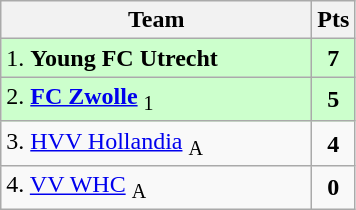<table class="wikitable" style="text-align:center; float:left; margin-right:1em">
<tr>
<th style="width:200px">Team</th>
<th width=20>Pts</th>
</tr>
<tr bgcolor=ccffcc>
<td align=left>1. <strong>Young FC Utrecht</strong></td>
<td><strong>7</strong></td>
</tr>
<tr bgcolor=ccffcc>
<td align=left>2. <strong><a href='#'>FC Zwolle</a></strong> <sub>1</sub></td>
<td><strong>5</strong></td>
</tr>
<tr>
<td align=left>3. <a href='#'>HVV Hollandia</a> <sub>A</sub></td>
<td><strong>4</strong></td>
</tr>
<tr>
<td align=left>4. <a href='#'>VV WHC</a> <sub>A</sub></td>
<td><strong>0</strong></td>
</tr>
</table>
